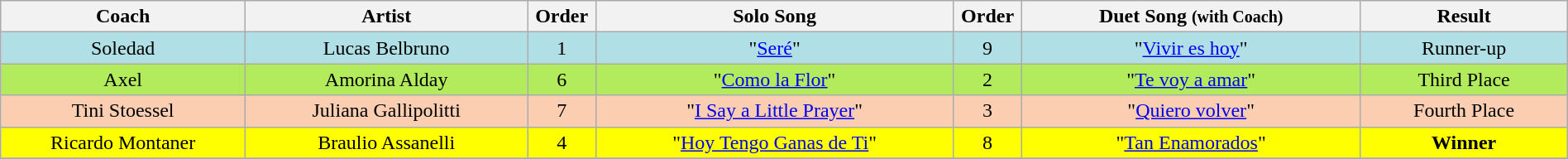<table class="wikitable" style="text-align:center; width:100%;">
<tr>
<th scope="col" width="13%">Coach</th>
<th scope="col" width="15%">Artist</th>
<th scope="col" width="02%">Order</th>
<th scope="col" width="19%">Solo Song</th>
<th scope="col" width="02%">Order</th>
<th scope="col" width="18%">Duet Song <small>(with Coach)</small></th>
<th scope="col" width="11%">Result</th>
</tr>
<tr bgcolor=#b0e0e6>
<td>Soledad</td>
<td>Lucas Belbruno</td>
<td>1</td>
<td>"<a href='#'>Seré</a>"</td>
<td>9</td>
<td>"<a href='#'>Vivir es hoy</a>"</td>
<td>Runner-up</td>
</tr>
<tr bgcolor=#B2EC5D>
<td>Axel</td>
<td>Amorina Alday</td>
<td>6</td>
<td>"<a href='#'>Como la Flor</a>"</td>
<td>2</td>
<td>"<a href='#'>Te voy a amar</a>"</td>
<td>Third Place</td>
</tr>
<tr bgcolor=#fbceb1>
<td>Tini Stoessel</td>
<td>Juliana Gallipolitti</td>
<td>7</td>
<td>"<a href='#'>I Say a Little Prayer</a>"</td>
<td>3</td>
<td>"<a href='#'>Quiero volver</a>"</td>
<td>Fourth Place</td>
</tr>
<tr bgcolor=yellow>
<td>Ricardo Montaner</td>
<td>Braulio Assanelli</td>
<td>4</td>
<td>"<a href='#'>Hoy Tengo Ganas de Ti</a>"</td>
<td>8</td>
<td>"<a href='#'>Tan Enamorados</a>"</td>
<td><strong>Winner</strong></td>
</tr>
<tr>
</tr>
</table>
